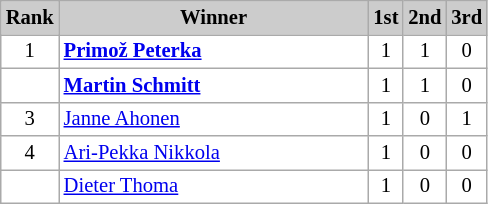<table class="wikitable plainrowheaders" style="background:#fff; font-size:86%; line-height:16px; border:grey solid 1px; border-collapse:collapse;">
<tr>
<th style="background:#ccc;">Rank</th>
<th style="background:#ccc;" width="200">Winner</th>
<th style="background:#ccc;" width="14">1st</th>
<th style="background:#ccc;" width="14">2nd</th>
<th style="background:#ccc;" width="14">3rd</th>
</tr>
<tr align=center>
<td align=center>1</td>
<td align=left> <strong><a href='#'>Primož Peterka</a></strong></td>
<td>1</td>
<td>1</td>
<td>0</td>
</tr>
<tr align=center>
<td align=center></td>
<td align=left> <strong><a href='#'>Martin Schmitt</a></strong></td>
<td>1</td>
<td>1</td>
<td>0</td>
</tr>
<tr align=center>
<td align=center>3</td>
<td align=left> <a href='#'>Janne Ahonen</a></td>
<td>1</td>
<td>0</td>
<td>1</td>
</tr>
<tr align=center>
<td align=center>4</td>
<td align=left> <a href='#'>Ari-Pekka Nikkola</a></td>
<td>1</td>
<td>0</td>
<td>0</td>
</tr>
<tr align=center>
<td align=center></td>
<td align=left> <a href='#'>Dieter Thoma</a></td>
<td>1</td>
<td>0</td>
<td>0</td>
</tr>
</table>
